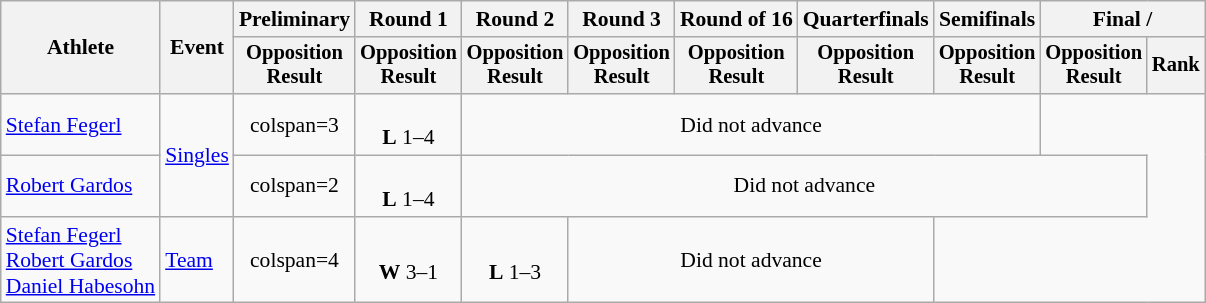<table class="wikitable" style="font-size:90%;">
<tr>
<th rowspan=2>Athlete</th>
<th rowspan=2>Event</th>
<th>Preliminary</th>
<th>Round 1</th>
<th>Round 2</th>
<th>Round 3</th>
<th>Round of 16</th>
<th>Quarterfinals</th>
<th>Semifinals</th>
<th colspan=2>Final / </th>
</tr>
<tr style="font-size:95%">
<th>Opposition<br>Result</th>
<th>Opposition<br>Result</th>
<th>Opposition<br>Result</th>
<th>Opposition<br>Result</th>
<th>Opposition<br>Result</th>
<th>Opposition<br>Result</th>
<th>Opposition<br>Result</th>
<th>Opposition<br>Result</th>
<th>Rank</th>
</tr>
<tr align=center>
<td align=left><a href='#'>Stefan Fegerl</a></td>
<td align=left rowspan=2><a href='#'>Singles</a></td>
<td>colspan=3 </td>
<td><br><strong>L</strong> 1–4</td>
<td colspan=5>Did not advance</td>
</tr>
<tr align=center>
<td align=left><a href='#'>Robert Gardos</a></td>
<td>colspan=2 </td>
<td><br><strong>L</strong> 1–4</td>
<td colspan=6>Did not advance</td>
</tr>
<tr align=center>
<td align=left><a href='#'>Stefan Fegerl</a><br><a href='#'>Robert Gardos</a><br><a href='#'>Daniel Habesohn</a></td>
<td align=left><a href='#'>Team</a></td>
<td>colspan=4 </td>
<td><br><strong>W</strong> 3–1</td>
<td><br><strong>L</strong> 1–3</td>
<td colspan=3>Did not advance</td>
</tr>
</table>
